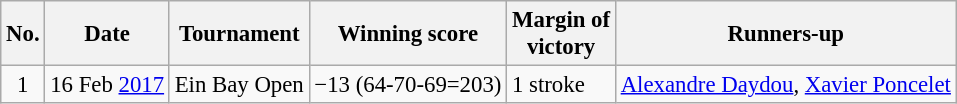<table class="wikitable" style="font-size:95%;">
<tr>
<th>No.</th>
<th>Date</th>
<th>Tournament</th>
<th>Winning score</th>
<th>Margin of<br>victory</th>
<th>Runners-up</th>
</tr>
<tr>
<td align=center>1</td>
<td align=right>16 Feb <a href='#'>2017</a></td>
<td>Ein Bay Open</td>
<td>−13 (64-70-69=203)</td>
<td>1 stroke</td>
<td> <a href='#'>Alexandre Daydou</a>,  <a href='#'>Xavier Poncelet</a></td>
</tr>
</table>
